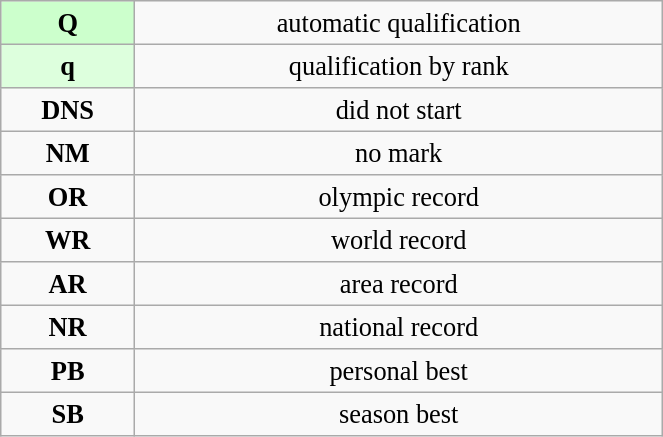<table class="wikitable" style=" text-align:center; font-size:110%;" width="35%">
<tr>
<td bgcolor="ccffcc"><strong>Q</strong></td>
<td>automatic qualification</td>
</tr>
<tr>
<td bgcolor="ddffdd"><strong>q</strong></td>
<td>qualification by rank</td>
</tr>
<tr>
<td><strong>DNS</strong></td>
<td>did not start</td>
</tr>
<tr>
<td><strong>NM</strong></td>
<td>no mark</td>
</tr>
<tr>
<td><strong>OR</strong></td>
<td>olympic record</td>
</tr>
<tr>
<td><strong>WR</strong></td>
<td>world record</td>
</tr>
<tr>
<td><strong>AR</strong></td>
<td>area record</td>
</tr>
<tr>
<td><strong>NR</strong></td>
<td>national record</td>
</tr>
<tr>
<td><strong>PB</strong></td>
<td>personal best</td>
</tr>
<tr>
<td><strong>SB</strong></td>
<td>season best</td>
</tr>
</table>
